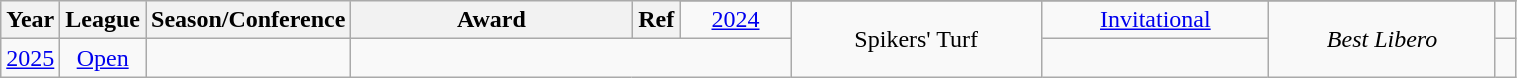<table class="wikitable sortable" style="text-align:center" width="80%">
<tr>
<th style="width:5px;" rowspan="2">Year</th>
<th style="width:25px;" rowspan="2">League</th>
<th style="width:100px;" rowspan="2">Season/Conference</th>
<th style="width:180px;" rowspan="2">Award</th>
<th style="width:25px;" rowspan="2">Ref</th>
</tr>
<tr align=center>
<td><a href='#'>2024</a></td>
<td rowspan=2>Spikers' Turf</td>
<td><a href='#'>Invitational</a></td>
<td rowspan=2><em>Best Libero</em></td>
<td></td>
</tr>
<tr align=center>
<td><a href='#'>2025</a></td>
<td><a href='#'>Open</a></td>
<td></td>
</tr>
</table>
